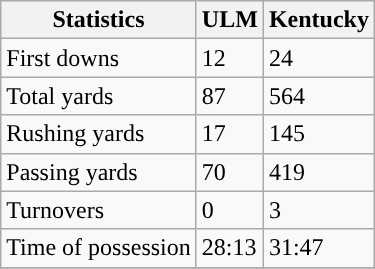<table class="wikitable" style="float: left;">
<tr>
<th>Statistics</th>
<th>ULM</th>
<th>Kentucky</th>
</tr>
<tr>
<td>First downs</td>
<td>12</td>
<td>24</td>
</tr>
<tr>
<td>Total yards</td>
<td>87</td>
<td>564</td>
</tr>
<tr>
<td>Rushing yards</td>
<td>17</td>
<td>145</td>
</tr>
<tr>
<td>Passing yards</td>
<td>70</td>
<td>419</td>
</tr>
<tr>
<td>Turnovers</td>
<td>0</td>
<td>3</td>
</tr>
<tr>
<td>Time of possession</td>
<td>28:13</td>
<td>31:47</td>
</tr>
<tr>
</tr>
</table>
